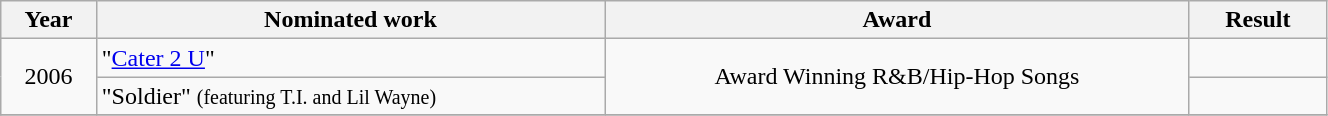<table class="wikitable" style="width:70%;">
<tr>
<th style="width:3%;">Year</th>
<th style="width:20%;">Nominated work</th>
<th style="width:23%;">Award</th>
<th style="width:5%;">Result</th>
</tr>
<tr>
<td align="center" rowspan="2">2006</td>
<td>"<a href='#'>Cater 2 U</a>"</td>
<td style="text-align:center;" rowspan="2">Award Winning R&B/Hip-Hop Songs</td>
<td></td>
</tr>
<tr>
<td>"Soldier" <small>(featuring T.I. and Lil Wayne)</small></td>
<td></td>
</tr>
<tr>
</tr>
</table>
